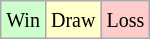<table class="wikitable">
<tr>
<td style="background-color: #CCFFCC;"><small>Win</small></td>
<td style="background-color: #FFFFCC;"><small>Draw</small></td>
<td style="background-color: #FFCCCC;"><small>Loss</small></td>
</tr>
</table>
